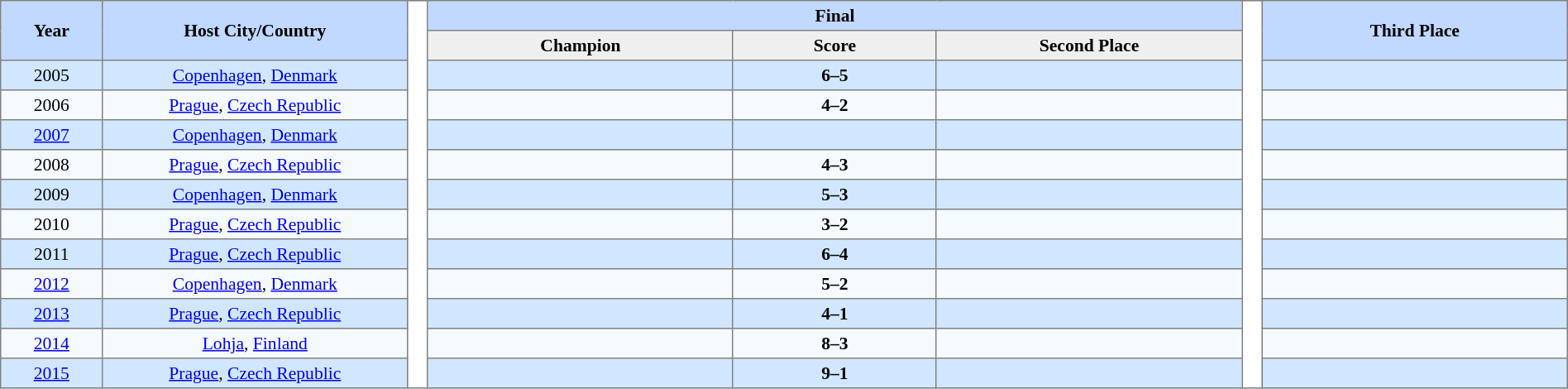<table border=1 style="border-collapse:collapse; font-size:90%;" cellpadding=3 cellspacing=0 width=100%>
<tr bgcolor=#C1D8FF>
<th rowspan=2 width=5%>Year</th>
<th rowspan=2 width=15%>Host City/Country</th>
<th width=1% rowspan=100 bgcolor=ffffff></th>
<th colspan=3>Final</th>
<th width=1% rowspan=100 bgcolor=ffffff></th>
<th rowspan=2 width=15%>Third Place</th>
</tr>
<tr bgcolor=#EFEFEF>
<th width=15%>Champion</th>
<th width=10%>Score</th>
<th width=15%>Second Place</th>
</tr>
<tr align=center bgcolor=#D0E7FF>
<td>2005</td>
<td><a href='#'>Copenhagen</a>, <a href='#'>Denmark</a></td>
<td><strong></strong></td>
<td><strong>6–5</strong></td>
<td></td>
<td></td>
</tr>
<tr align=center bgcolor=#F5FAFF>
<td>2006</td>
<td><a href='#'>Prague</a>, <a href='#'>Czech Republic</a></td>
<td><strong></strong></td>
<td><strong>4–2</strong></td>
<td></td>
<td></td>
</tr>
<tr align=center bgcolor=#D0E7FF>
<td><a href='#'>2007</a></td>
<td><a href='#'>Copenhagen</a>, <a href='#'>Denmark</a></td>
<td><strong></strong></td>
<td></td>
<td></td>
<td></td>
</tr>
<tr align=center bgcolor=#F5FAFF>
<td>2008</td>
<td><a href='#'>Prague</a>, <a href='#'>Czech Republic</a></td>
<td><strong></strong></td>
<td><strong>4–3</strong></td>
<td></td>
<td></td>
</tr>
<tr align=center bgcolor=#D0E7FF>
<td>2009</td>
<td><a href='#'>Copenhagen</a>, <a href='#'>Denmark</a></td>
<td><strong></strong></td>
<td><strong>5–3</strong></td>
<td></td>
<td></td>
</tr>
<tr align=center bgcolor=#F5FAFF>
<td>2010</td>
<td><a href='#'>Prague</a>, <a href='#'>Czech Republic</a></td>
<td><strong></strong></td>
<td><strong>3–2</strong></td>
<td></td>
<td></td>
</tr>
<tr align=center bgcolor=#D0E7FF>
<td>2011</td>
<td><a href='#'>Prague</a>, <a href='#'>Czech Republic</a></td>
<td><strong></strong></td>
<td><strong>6–4</strong></td>
<td></td>
<td></td>
</tr>
<tr align=center bgcolor=#F5FAFF>
<td><a href='#'>2012</a></td>
<td><a href='#'>Copenhagen</a>, <a href='#'>Denmark</a></td>
<td><strong></strong></td>
<td><strong>5–2</strong></td>
<td></td>
<td></td>
</tr>
<tr align=center bgcolor=#D0E7FF>
<td><a href='#'>2013</a></td>
<td><a href='#'>Prague</a>, <a href='#'>Czech Republic</a></td>
<td><strong></strong></td>
<td><strong>4–1</strong></td>
<td></td>
<td><br></td>
</tr>
<tr align=center bgcolor=#F5FAFF>
<td><a href='#'>2014</a></td>
<td><a href='#'>Lohja</a>, <a href='#'>Finland</a></td>
<td><strong></strong></td>
<td><strong>8–3</strong></td>
<td></td>
<td></td>
</tr>
<tr align=center bgcolor=#D0E7FF>
<td><a href='#'>2015</a></td>
<td><a href='#'>Prague</a>, <a href='#'>Czech Republic</a></td>
<td><strong></strong></td>
<td><strong>9–1</strong></td>
<td></td>
<td></td>
</tr>
</table>
